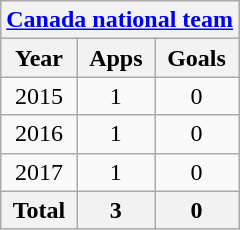<table class="wikitable" style="text-align:center">
<tr>
<th colspan=3><a href='#'>Canada national team</a></th>
</tr>
<tr>
<th>Year</th>
<th>Apps</th>
<th>Goals</th>
</tr>
<tr>
<td>2015</td>
<td>1</td>
<td>0</td>
</tr>
<tr>
<td>2016</td>
<td>1</td>
<td>0</td>
</tr>
<tr>
<td>2017</td>
<td>1</td>
<td>0</td>
</tr>
<tr>
<th>Total</th>
<th>3</th>
<th>0</th>
</tr>
</table>
